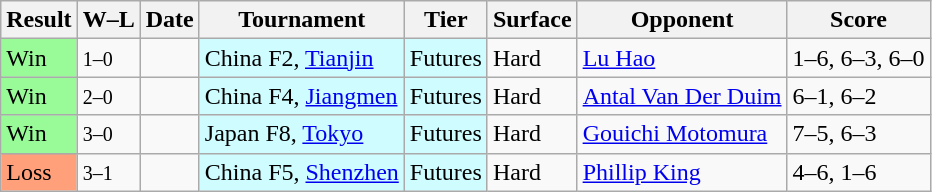<table class="sortable wikitable">
<tr>
<th>Result</th>
<th class="unsortable">W–L</th>
<th>Date</th>
<th>Tournament</th>
<th>Tier</th>
<th>Surface</th>
<th>Opponent</th>
<th class="unsortable">Score</th>
</tr>
<tr>
<td bgcolor=98FB98>Win</td>
<td><small>1–0</small></td>
<td></td>
<td style="background:#cffcff;">China F2, <a href='#'>Tianjin</a></td>
<td style="background:#cffcff;">Futures</td>
<td>Hard</td>
<td> <a href='#'>Lu Hao</a></td>
<td>1–6, 6–3, 6–0</td>
</tr>
<tr>
<td bgcolor=98FB98>Win</td>
<td><small>2–0</small></td>
<td></td>
<td style="background:#cffcff;">China F4, <a href='#'>Jiangmen</a></td>
<td style="background:#cffcff;">Futures</td>
<td>Hard</td>
<td> <a href='#'>Antal Van Der Duim</a></td>
<td>6–1, 6–2</td>
</tr>
<tr>
<td bgcolor=98FB98>Win</td>
<td><small>3–0</small></td>
<td></td>
<td style="background:#cffcff;">Japan F8, <a href='#'>Tokyo</a></td>
<td style="background:#cffcff;">Futures</td>
<td>Hard</td>
<td> <a href='#'>Gouichi Motomura</a></td>
<td>7–5, 6–3</td>
</tr>
<tr>
<td bgcolor=FFA07A>Loss</td>
<td><small>3–1</small></td>
<td></td>
<td style="background:#cffcff;">China F5, <a href='#'>Shenzhen</a></td>
<td style="background:#cffcff;">Futures</td>
<td>Hard</td>
<td> <a href='#'>Phillip King</a></td>
<td>4–6, 1–6</td>
</tr>
</table>
